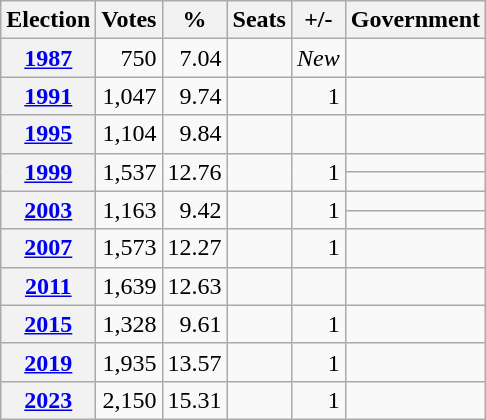<table class="wikitable" style="text-align:right;">
<tr>
<th>Election</th>
<th>Votes</th>
<th>%</th>
<th>Seats</th>
<th>+/-</th>
<th>Government</th>
</tr>
<tr>
<th><a href='#'>1987</a></th>
<td>750</td>
<td>7.04</td>
<td></td>
<td><em>New</em></td>
<td></td>
</tr>
<tr>
<th><a href='#'>1991</a></th>
<td>1,047</td>
<td>9.74</td>
<td></td>
<td>1</td>
<td></td>
</tr>
<tr>
<th><a href='#'>1995</a></th>
<td>1,104</td>
<td>9.84</td>
<td></td>
<td></td>
<td></td>
</tr>
<tr>
<th rowspan=2><a href='#'>1999</a></th>
<td rowspan=2>1,537</td>
<td rowspan=2>12.76</td>
<td rowspan=2></td>
<td rowspan=2>1</td>
<td> </td>
</tr>
<tr>
<td> </td>
</tr>
<tr>
<th rowspan=2><a href='#'>2003</a></th>
<td rowspan=2>1,163</td>
<td rowspan=2>9.42</td>
<td rowspan=2></td>
<td rowspan=2>1</td>
<td> </td>
</tr>
<tr>
<td> </td>
</tr>
<tr>
<th><a href='#'>2007</a></th>
<td>1,573</td>
<td>12.27</td>
<td></td>
<td>1</td>
<td></td>
</tr>
<tr>
<th><a href='#'>2011</a></th>
<td>1,639</td>
<td>12.63</td>
<td></td>
<td></td>
<td></td>
</tr>
<tr>
<th><a href='#'>2015</a></th>
<td>1,328</td>
<td>9.61</td>
<td></td>
<td>1</td>
<td></td>
</tr>
<tr>
<th><a href='#'>2019</a></th>
<td>1,935</td>
<td>13.57</td>
<td></td>
<td>1</td>
<td></td>
</tr>
<tr>
<th><a href='#'>2023</a></th>
<td>2,150</td>
<td>15.31</td>
<td></td>
<td>1</td>
<td></td>
</tr>
</table>
